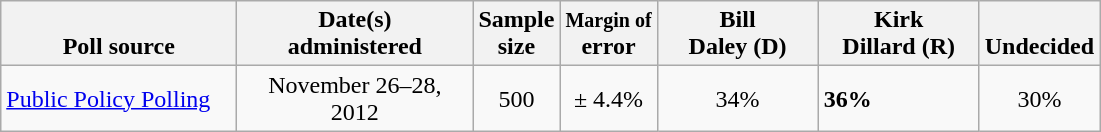<table class="wikitable">
<tr valign= bottom>
<th style="width:150px;">Poll source</th>
<th style="width:150px;">Date(s)<br>administered</th>
<th class=small>Sample<br>size</th>
<th><small>Margin of</small><br>error</th>
<th style="width:100px;">Bill<br>Daley (D)</th>
<th style="width:100px;">Kirk<br>Dillard (R)</th>
<th style="width:40px;">Undecided</th>
</tr>
<tr>
<td><a href='#'>Public Policy Polling</a></td>
<td align=center>November 26–28, 2012</td>
<td align=center>500</td>
<td align=center>± 4.4%</td>
<td align=center>34%</td>
<td><strong>36%</strong></td>
<td align=center>30%</td>
</tr>
</table>
